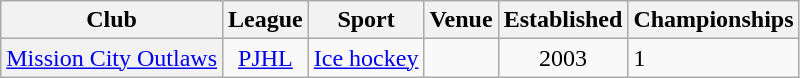<table class="wikitable sortable">
<tr>
<th scope="col">Club</th>
<th scope="col">League</th>
<th scope="col">Sport</th>
<th scope="col">Venue</th>
<th scope="col">Established</th>
<th scope="col">Championships</th>
</tr>
<tr>
<th scope="row" style="font-weight: normal;"><a href='#'>Mission City Outlaws</a></th>
<td style="text-align:center;"><a href='#'>PJHL</a></td>
<td><a href='#'>Ice hockey</a></td>
<td></td>
<td style="text-align:center;">2003<td>1</td></td>
</tr>
</table>
